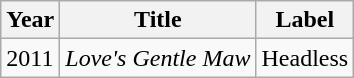<table class="wikitable">
<tr>
<th>Year</th>
<th>Title</th>
<th>Label</th>
</tr>
<tr>
<td>2011</td>
<td><em>Love's Gentle Maw</em></td>
<td>Headless</td>
</tr>
</table>
